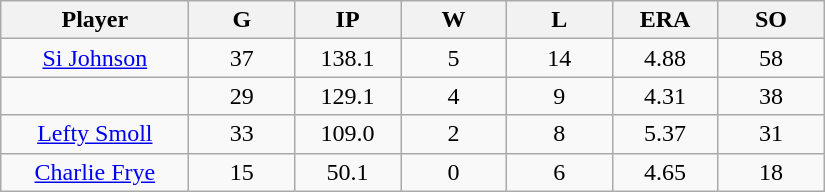<table class="wikitable sortable">
<tr>
<th bgcolor="#DDDDFF" width="16%">Player</th>
<th bgcolor="#DDDDFF" width="9%">G</th>
<th bgcolor="#DDDDFF" width="9%">IP</th>
<th bgcolor="#DDDDFF" width="9%">W</th>
<th bgcolor="#DDDDFF" width="9%">L</th>
<th bgcolor="#DDDDFF" width="9%">ERA</th>
<th bgcolor="#DDDDFF" width="9%">SO</th>
</tr>
<tr align="center">
<td><a href='#'>Si Johnson</a></td>
<td>37</td>
<td>138.1</td>
<td>5</td>
<td>14</td>
<td>4.88</td>
<td>58</td>
</tr>
<tr align=center>
<td></td>
<td>29</td>
<td>129.1</td>
<td>4</td>
<td>9</td>
<td>4.31</td>
<td>38</td>
</tr>
<tr align="center">
<td><a href='#'>Lefty Smoll</a></td>
<td>33</td>
<td>109.0</td>
<td>2</td>
<td>8</td>
<td>5.37</td>
<td>31</td>
</tr>
<tr align=center>
<td><a href='#'>Charlie Frye</a></td>
<td>15</td>
<td>50.1</td>
<td>0</td>
<td>6</td>
<td>4.65</td>
<td>18</td>
</tr>
</table>
